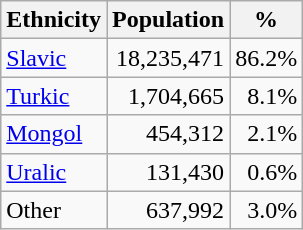<table class="wikitable" style="text-align: right;" style="float:right">
<tr>
<th>Ethnicity</th>
<th>Population</th>
<th>%</th>
</tr>
<tr>
<td align="left"><a href='#'>Slavic</a></td>
<td align="right">18,235,471</td>
<td align="right">86.2%</td>
</tr>
<tr>
<td align="left"><a href='#'>Turkic</a></td>
<td align="right">1,704,665</td>
<td align="right">8.1%</td>
</tr>
<tr>
<td align="left"><a href='#'>Mongol</a></td>
<td align="right">454,312</td>
<td align="right">2.1%</td>
</tr>
<tr>
<td align="left"><a href='#'>Uralic</a></td>
<td align="right">131,430</td>
<td align="right">0.6%</td>
</tr>
<tr>
<td align="left">Other</td>
<td align="right">637,992</td>
<td align="right">3.0%</td>
</tr>
</table>
